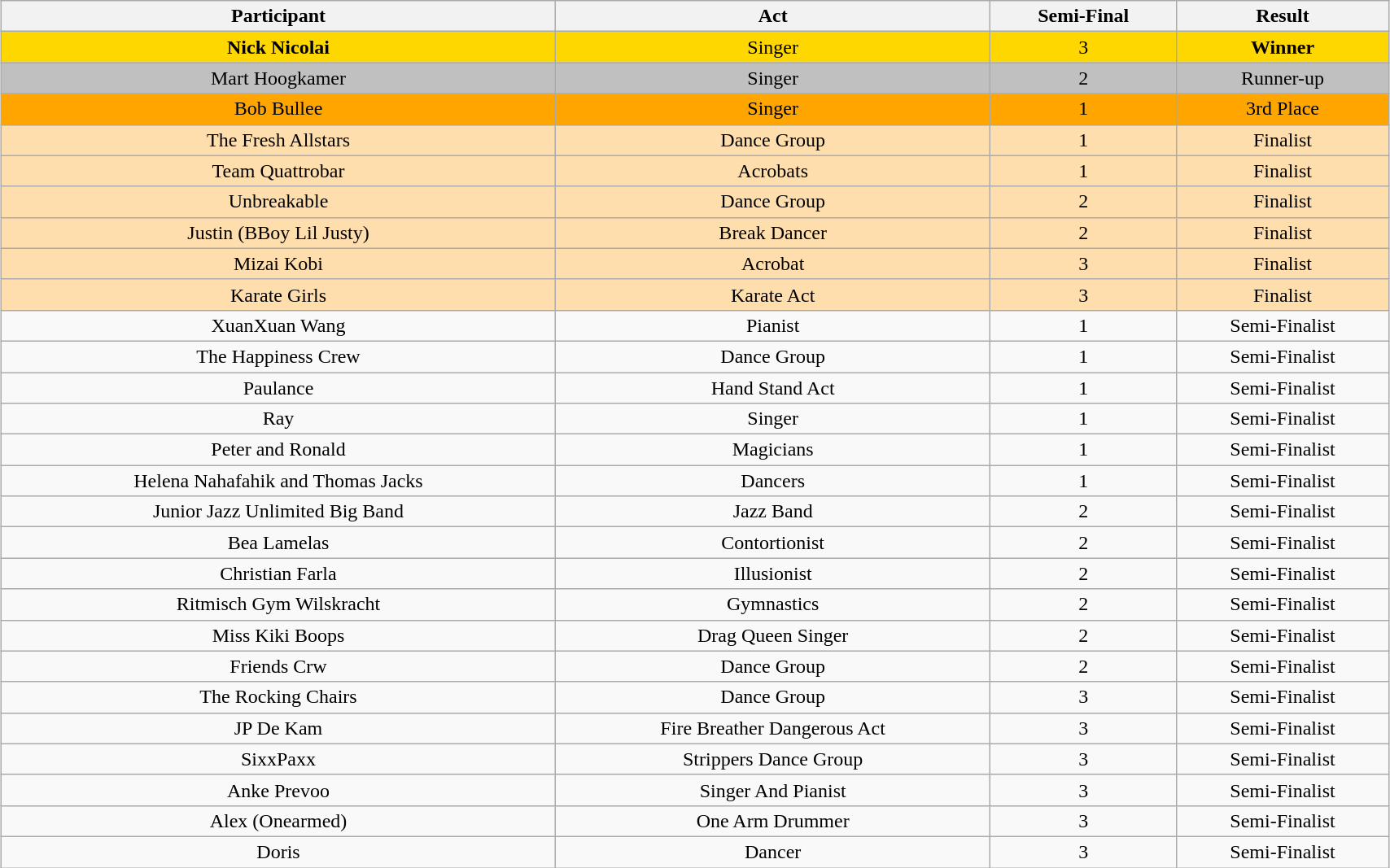<table class="wikitable sortable" style="margin-left: auto; margin-right: auto; border: none; width:90%; text-align:center;">
<tr valign="top">
<th>Participant</th>
<th class="unsortable">Act</th>
<th>Semi-Final</th>
<th>Result</th>
</tr>
<tr bgcolor=gold>
<td><strong>Nick Nicolai</strong></td>
<td>Singer</td>
<td>3</td>
<td><strong>Winner</strong></td>
</tr>
<tr bgcolor=silver>
<td>Mart Hoogkamer</td>
<td>Singer</td>
<td>2</td>
<td>Runner-up</td>
</tr>
<tr bgcolor=orange>
<td>Bob Bullee</td>
<td>Singer</td>
<td>1</td>
<td>3rd Place</td>
</tr>
<tr bgcolor=NavajoWhite>
<td>The Fresh Allstars</td>
<td>Dance Group</td>
<td>1</td>
<td>Finalist</td>
</tr>
<tr bgcolor=NavajoWhite>
<td>Team Quattrobar</td>
<td>Acrobats</td>
<td>1</td>
<td>Finalist</td>
</tr>
<tr bgcolor=NavajoWhite>
<td>Unbreakable</td>
<td>Dance Group</td>
<td>2</td>
<td>Finalist</td>
</tr>
<tr bgcolor=NavajoWhite>
<td>Justin (BBoy Lil Justy)</td>
<td>Break Dancer</td>
<td>2</td>
<td>Finalist</td>
</tr>
<tr bgcolor=NavajoWhite>
<td>Mizai Kobi</td>
<td>Acrobat</td>
<td>3</td>
<td>Finalist</td>
</tr>
<tr bgcolor=NavajoWhite>
<td>Karate Girls</td>
<td>Karate Act</td>
<td>3</td>
<td>Finalist</td>
</tr>
<tr>
<td>XuanXuan Wang</td>
<td>Pianist</td>
<td>1</td>
<td>Semi-Finalist</td>
</tr>
<tr>
<td>The Happiness Crew</td>
<td>Dance Group</td>
<td>1</td>
<td>Semi-Finalist</td>
</tr>
<tr>
<td>Paulance</td>
<td>Hand Stand Act</td>
<td>1</td>
<td>Semi-Finalist</td>
</tr>
<tr>
<td>Ray</td>
<td>Singer</td>
<td>1</td>
<td>Semi-Finalist</td>
</tr>
<tr>
<td>Peter and Ronald</td>
<td>Magicians</td>
<td>1</td>
<td>Semi-Finalist</td>
</tr>
<tr>
<td>Helena Nahafahik and Thomas Jacks</td>
<td>Dancers</td>
<td>1</td>
<td>Semi-Finalist</td>
</tr>
<tr>
<td>Junior Jazz Unlimited Big Band</td>
<td>Jazz Band</td>
<td>2</td>
<td>Semi-Finalist</td>
</tr>
<tr>
<td>Bea Lamelas</td>
<td>Contortionist</td>
<td>2</td>
<td>Semi-Finalist</td>
</tr>
<tr>
<td>Christian Farla</td>
<td>Illusionist</td>
<td>2</td>
<td>Semi-Finalist</td>
</tr>
<tr>
<td>Ritmisch Gym Wilskracht</td>
<td>Gymnastics</td>
<td>2</td>
<td>Semi-Finalist</td>
</tr>
<tr>
<td>Miss Kiki Boops</td>
<td>Drag Queen Singer</td>
<td>2</td>
<td>Semi-Finalist</td>
</tr>
<tr>
<td>Friends Crw</td>
<td>Dance Group</td>
<td>2</td>
<td>Semi-Finalist</td>
</tr>
<tr>
<td>The Rocking Chairs</td>
<td>Dance Group</td>
<td>3</td>
<td>Semi-Finalist</td>
</tr>
<tr>
<td>JP De Kam</td>
<td>Fire Breather Dangerous Act</td>
<td>3</td>
<td>Semi-Finalist</td>
</tr>
<tr>
<td>SixxPaxx</td>
<td>Strippers Dance Group</td>
<td>3</td>
<td>Semi-Finalist</td>
</tr>
<tr>
<td>Anke Prevoo</td>
<td>Singer And Pianist</td>
<td>3</td>
<td>Semi-Finalist</td>
</tr>
<tr>
<td>Alex (Onearmed)</td>
<td>One Arm Drummer</td>
<td>3</td>
<td>Semi-Finalist</td>
</tr>
<tr>
<td>Doris</td>
<td>Dancer</td>
<td>3</td>
<td>Semi-Finalist</td>
</tr>
</table>
